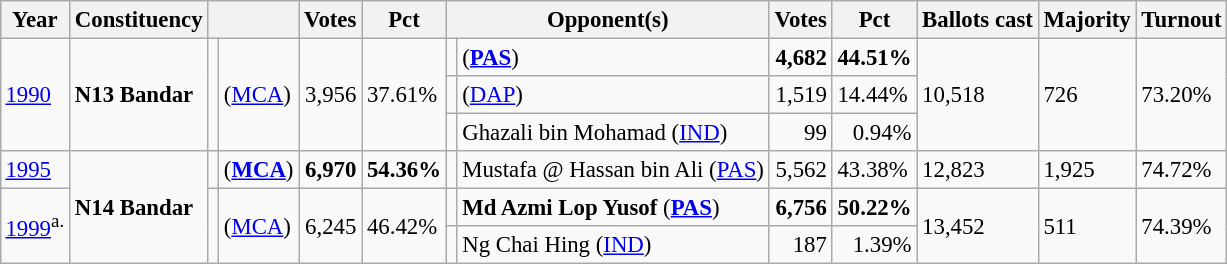<table class="wikitable" style="margin:0.5em ; font-size:95%">
<tr>
<th>Year</th>
<th>Constituency</th>
<th colspan=2></th>
<th>Votes</th>
<th>Pct</th>
<th colspan=2>Opponent(s)</th>
<th>Votes</th>
<th>Pct</th>
<th>Ballots cast</th>
<th>Majority</th>
<th>Turnout</th>
</tr>
<tr>
<td rowspan=3><a href='#'>1990</a></td>
<td rowspan=3><strong>N13 Bandar</strong></td>
<td rowspan=3 ></td>
<td rowspan=3> (<a href='#'>MCA</a>)</td>
<td rowspan=3 align="right">3,956</td>
<td rowspan=3>37.61%</td>
<td></td>
<td> (<a href='#'><strong>PAS</strong></a>)</td>
<td align="right"><strong>4,682</strong></td>
<td><strong>44.51%</strong></td>
<td rowspan=3>10,518</td>
<td rowspan=3>726</td>
<td rowspan=3>73.20%</td>
</tr>
<tr>
<td></td>
<td> (<a href='#'>DAP</a>)</td>
<td align="right">1,519</td>
<td>14.44%</td>
</tr>
<tr>
<td></td>
<td>Ghazali bin Mohamad (<a href='#'>IND</a>)</td>
<td align="right">99</td>
<td align="right">0.94%</td>
</tr>
<tr>
<td><a href='#'>1995</a></td>
<td rowspan=3><strong>N14 Bandar</strong></td>
<td></td>
<td> (<a href='#'><strong>MCA</strong></a>)</td>
<td align="right"><strong>6,970</strong></td>
<td><strong>54.36%</strong></td>
<td></td>
<td>Mustafa @ Hassan bin Ali (<a href='#'>PAS</a>)</td>
<td align="right">5,562</td>
<td>43.38%</td>
<td>12,823</td>
<td>1,925</td>
<td>74.72%</td>
</tr>
<tr>
<td rowspan=2><a href='#'>1999</a><sup>a.</sup></td>
<td rowspan=2 ></td>
<td rowspan=2> (<a href='#'>MCA</a>)</td>
<td rowspan=2 align="right">6,245</td>
<td rowspan=2>46.42%</td>
<td></td>
<td><strong>Md Azmi Lop Yusof</strong> (<a href='#'><strong>PAS</strong></a>)</td>
<td align="right"><strong>6,756</strong></td>
<td><strong>50.22%</strong></td>
<td rowspan=2>13,452</td>
<td rowspan=2>511</td>
<td rowspan=2>74.39%</td>
</tr>
<tr>
<td></td>
<td>Ng Chai Hing (<a href='#'>IND</a>)</td>
<td align="right">187</td>
<td align="right">1.39%</td>
</tr>
</table>
